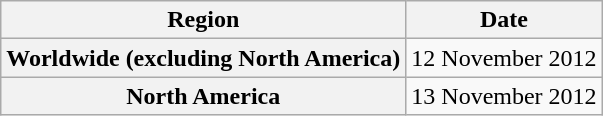<table class="wikitable plainrowheaders">
<tr>
<th scope="col">Region</th>
<th scope="col">Date</th>
</tr>
<tr>
<th scope="row">Worldwide (excluding North America)</th>
<td>12 November 2012</td>
</tr>
<tr>
<th scope="row">North America</th>
<td>13 November 2012</td>
</tr>
</table>
